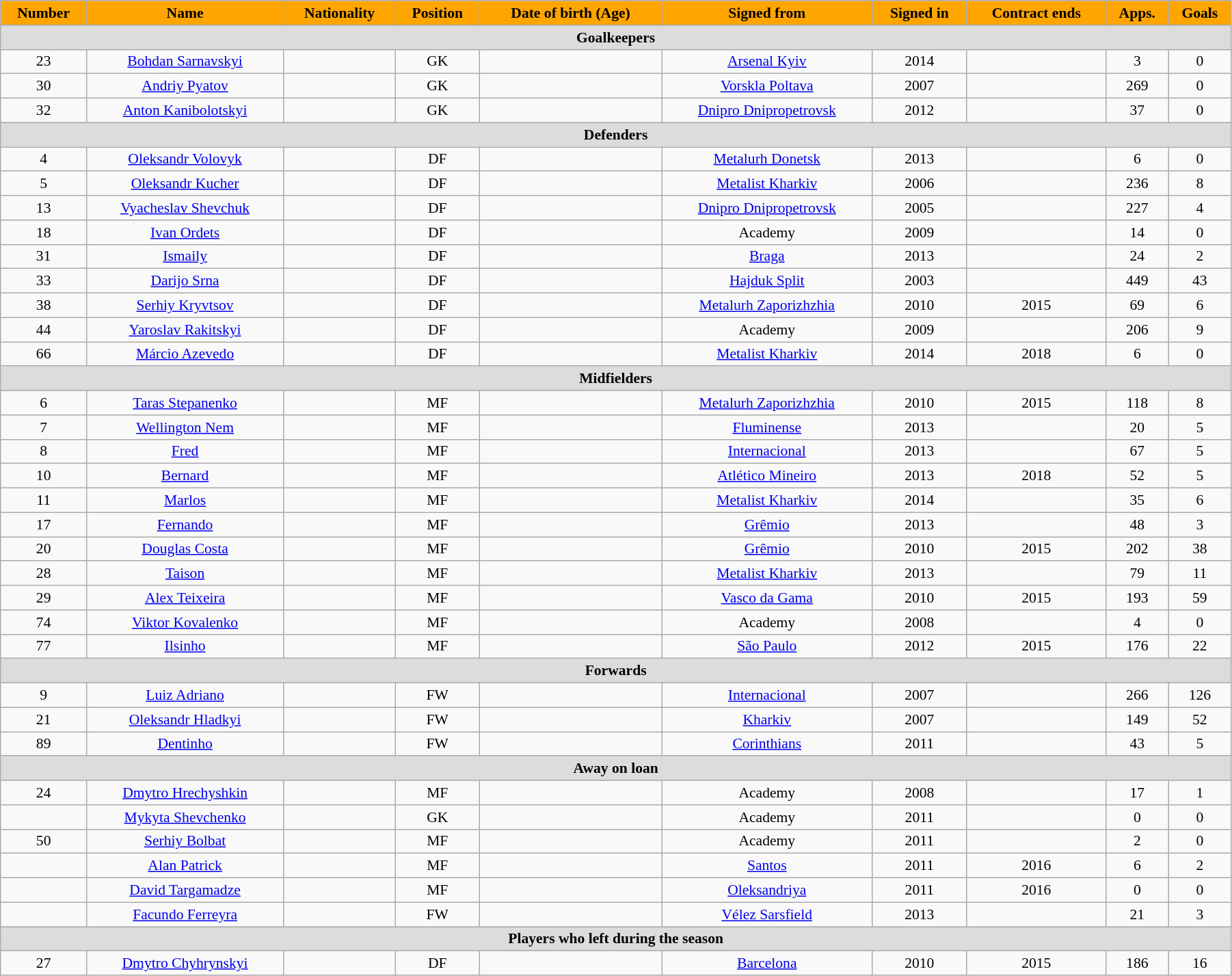<table class="wikitable"  style="text-align:center; font-size:90%; width:95%;">
<tr>
<th style="background:orange; color:#000000; text-align:center;">Number</th>
<th style="background:orange; color:#000000; text-align:center;">Name</th>
<th style="background:orange; color:#000000; text-align:center;">Nationality</th>
<th style="background:orange; color:#000000; text-align:center;">Position</th>
<th style="background:orange; color:#000000; text-align:center;">Date of birth (Age)</th>
<th style="background:orange; color:#000000; text-align:center;">Signed from</th>
<th style="background:orange; color:#000000; text-align:center;">Signed in</th>
<th style="background:orange; color:#000000; text-align:center;">Contract ends</th>
<th style="background:orange; color:#000000; text-align:center;">Apps.</th>
<th style="background:orange; color:#000000; text-align:center;">Goals</th>
</tr>
<tr>
<th colspan="11"  style="background:#dcdcdc; text-align:center;">Goalkeepers</th>
</tr>
<tr>
<td>23</td>
<td><a href='#'>Bohdan Sarnavskyi</a></td>
<td></td>
<td>GK</td>
<td></td>
<td><a href='#'>Arsenal Kyiv</a></td>
<td>2014</td>
<td></td>
<td>3</td>
<td>0</td>
</tr>
<tr>
<td>30</td>
<td><a href='#'>Andriy Pyatov</a></td>
<td></td>
<td>GK</td>
<td></td>
<td><a href='#'>Vorskla Poltava</a></td>
<td>2007</td>
<td></td>
<td>269</td>
<td>0</td>
</tr>
<tr>
<td>32</td>
<td><a href='#'>Anton Kanibolotskyi</a></td>
<td></td>
<td>GK</td>
<td></td>
<td><a href='#'>Dnipro Dnipropetrovsk</a></td>
<td>2012</td>
<td></td>
<td>37</td>
<td>0</td>
</tr>
<tr>
<th colspan="11"  style="background:#dcdcdc; text-align:center;">Defenders</th>
</tr>
<tr>
<td>4</td>
<td><a href='#'>Oleksandr Volovyk</a></td>
<td></td>
<td>DF</td>
<td></td>
<td><a href='#'>Metalurh Donetsk</a></td>
<td>2013</td>
<td></td>
<td>6</td>
<td>0</td>
</tr>
<tr>
<td>5</td>
<td><a href='#'>Oleksandr Kucher</a></td>
<td></td>
<td>DF</td>
<td></td>
<td><a href='#'>Metalist Kharkiv</a></td>
<td>2006</td>
<td></td>
<td>236</td>
<td>8</td>
</tr>
<tr>
<td>13</td>
<td><a href='#'>Vyacheslav Shevchuk</a></td>
<td></td>
<td>DF</td>
<td></td>
<td><a href='#'>Dnipro Dnipropetrovsk</a></td>
<td>2005</td>
<td></td>
<td>227</td>
<td>4</td>
</tr>
<tr>
<td>18</td>
<td><a href='#'>Ivan Ordets</a></td>
<td></td>
<td>DF</td>
<td></td>
<td>Academy</td>
<td>2009</td>
<td></td>
<td>14</td>
<td>0</td>
</tr>
<tr>
<td>31</td>
<td><a href='#'>Ismaily</a></td>
<td></td>
<td>DF</td>
<td></td>
<td><a href='#'>Braga</a></td>
<td>2013</td>
<td></td>
<td>24</td>
<td>2</td>
</tr>
<tr>
<td>33</td>
<td><a href='#'>Darijo Srna</a> </td>
<td></td>
<td>DF</td>
<td></td>
<td><a href='#'>Hajduk Split</a></td>
<td>2003</td>
<td></td>
<td>449</td>
<td>43</td>
</tr>
<tr>
<td>38</td>
<td><a href='#'>Serhiy Kryvtsov</a></td>
<td></td>
<td>DF</td>
<td></td>
<td><a href='#'>Metalurh Zaporizhzhia</a></td>
<td>2010</td>
<td>2015</td>
<td>69</td>
<td>6</td>
</tr>
<tr>
<td>44</td>
<td><a href='#'>Yaroslav Rakitskyi</a></td>
<td></td>
<td>DF</td>
<td></td>
<td>Academy</td>
<td>2009</td>
<td></td>
<td>206</td>
<td>9</td>
</tr>
<tr>
<td>66</td>
<td><a href='#'>Márcio Azevedo</a></td>
<td></td>
<td>DF</td>
<td></td>
<td><a href='#'>Metalist Kharkiv</a></td>
<td>2014</td>
<td>2018</td>
<td>6</td>
<td>0</td>
</tr>
<tr>
<th colspan="11"  style="background:#dcdcdc; text-align:center;">Midfielders</th>
</tr>
<tr>
<td>6</td>
<td><a href='#'>Taras Stepanenko</a></td>
<td></td>
<td>MF</td>
<td></td>
<td><a href='#'>Metalurh Zaporizhzhia</a></td>
<td>2010</td>
<td>2015</td>
<td>118</td>
<td>8</td>
</tr>
<tr>
<td>7</td>
<td><a href='#'>Wellington Nem</a></td>
<td></td>
<td>MF</td>
<td></td>
<td><a href='#'>Fluminense</a></td>
<td>2013</td>
<td></td>
<td>20</td>
<td>5</td>
</tr>
<tr>
<td>8</td>
<td><a href='#'>Fred</a></td>
<td></td>
<td>MF</td>
<td></td>
<td><a href='#'>Internacional</a></td>
<td>2013</td>
<td></td>
<td>67</td>
<td>5</td>
</tr>
<tr>
<td>10</td>
<td><a href='#'>Bernard</a></td>
<td></td>
<td>MF</td>
<td></td>
<td><a href='#'>Atlético Mineiro</a></td>
<td>2013</td>
<td>2018</td>
<td>52</td>
<td>5</td>
</tr>
<tr>
<td>11</td>
<td><a href='#'>Marlos</a></td>
<td></td>
<td>MF</td>
<td></td>
<td><a href='#'>Metalist Kharkiv</a></td>
<td>2014</td>
<td></td>
<td>35</td>
<td>6</td>
</tr>
<tr>
<td>17</td>
<td><a href='#'>Fernando</a></td>
<td></td>
<td>MF</td>
<td></td>
<td><a href='#'>Grêmio</a></td>
<td>2013</td>
<td></td>
<td>48</td>
<td>3</td>
</tr>
<tr>
<td>20</td>
<td><a href='#'>Douglas Costa</a></td>
<td></td>
<td>MF</td>
<td></td>
<td><a href='#'>Grêmio</a></td>
<td>2010</td>
<td>2015</td>
<td>202</td>
<td>38</td>
</tr>
<tr>
<td>28</td>
<td><a href='#'>Taison</a></td>
<td></td>
<td>MF</td>
<td></td>
<td><a href='#'>Metalist Kharkiv</a></td>
<td>2013</td>
<td></td>
<td>79</td>
<td>11</td>
</tr>
<tr>
<td>29</td>
<td><a href='#'>Alex Teixeira</a></td>
<td></td>
<td>MF</td>
<td></td>
<td><a href='#'>Vasco da Gama</a></td>
<td>2010</td>
<td>2015</td>
<td>193</td>
<td>59</td>
</tr>
<tr>
<td>74</td>
<td><a href='#'>Viktor Kovalenko</a></td>
<td></td>
<td>MF</td>
<td></td>
<td>Academy</td>
<td>2008</td>
<td></td>
<td>4</td>
<td>0</td>
</tr>
<tr>
<td>77</td>
<td><a href='#'>Ilsinho</a></td>
<td></td>
<td>MF</td>
<td></td>
<td><a href='#'>São Paulo</a></td>
<td>2012</td>
<td>2015</td>
<td>176</td>
<td>22</td>
</tr>
<tr>
<th colspan="11"  style="background:#dcdcdc; text-align:center;">Forwards</th>
</tr>
<tr>
<td>9</td>
<td><a href='#'>Luiz Adriano</a></td>
<td></td>
<td>FW</td>
<td></td>
<td><a href='#'>Internacional</a></td>
<td>2007</td>
<td></td>
<td>266</td>
<td>126</td>
</tr>
<tr>
<td>21</td>
<td><a href='#'>Oleksandr Hladkyi</a></td>
<td></td>
<td>FW</td>
<td></td>
<td><a href='#'>Kharkiv</a></td>
<td>2007</td>
<td></td>
<td>149</td>
<td>52</td>
</tr>
<tr>
<td>89</td>
<td><a href='#'>Dentinho</a></td>
<td></td>
<td>FW</td>
<td></td>
<td><a href='#'>Corinthians</a></td>
<td>2011</td>
<td></td>
<td>43</td>
<td>5</td>
</tr>
<tr>
<th colspan="11"  style="background:#dcdcdc; text-align:center;">Away on loan</th>
</tr>
<tr>
<td>24</td>
<td><a href='#'>Dmytro Hrechyshkin</a></td>
<td></td>
<td>MF</td>
<td></td>
<td>Academy</td>
<td>2008</td>
<td></td>
<td>17</td>
<td>1</td>
</tr>
<tr>
<td></td>
<td><a href='#'>Mykyta Shevchenko</a></td>
<td></td>
<td>GK</td>
<td></td>
<td>Academy</td>
<td>2011</td>
<td></td>
<td>0</td>
<td>0</td>
</tr>
<tr>
<td>50</td>
<td><a href='#'>Serhiy Bolbat</a></td>
<td></td>
<td>MF</td>
<td></td>
<td>Academy</td>
<td>2011</td>
<td></td>
<td>2</td>
<td>0</td>
</tr>
<tr>
<td></td>
<td><a href='#'>Alan Patrick</a></td>
<td></td>
<td>MF</td>
<td></td>
<td><a href='#'>Santos</a></td>
<td>2011</td>
<td>2016</td>
<td>6</td>
<td>2</td>
</tr>
<tr>
<td></td>
<td><a href='#'>David Targamadze</a></td>
<td></td>
<td>MF</td>
<td></td>
<td><a href='#'>Oleksandriya</a></td>
<td>2011</td>
<td>2016</td>
<td>0</td>
<td>0</td>
</tr>
<tr>
<td></td>
<td><a href='#'>Facundo Ferreyra</a></td>
<td></td>
<td>FW</td>
<td></td>
<td><a href='#'>Vélez Sarsfield</a></td>
<td>2013</td>
<td></td>
<td>21</td>
<td>3</td>
</tr>
<tr>
<th colspan="11"  style="background:#dcdcdc; text-align:center;">Players who left during the season</th>
</tr>
<tr>
<td>27</td>
<td><a href='#'>Dmytro Chyhrynskyi</a> </td>
<td></td>
<td>DF</td>
<td></td>
<td><a href='#'>Barcelona</a></td>
<td>2010</td>
<td>2015</td>
<td>186</td>
<td>16</td>
</tr>
</table>
